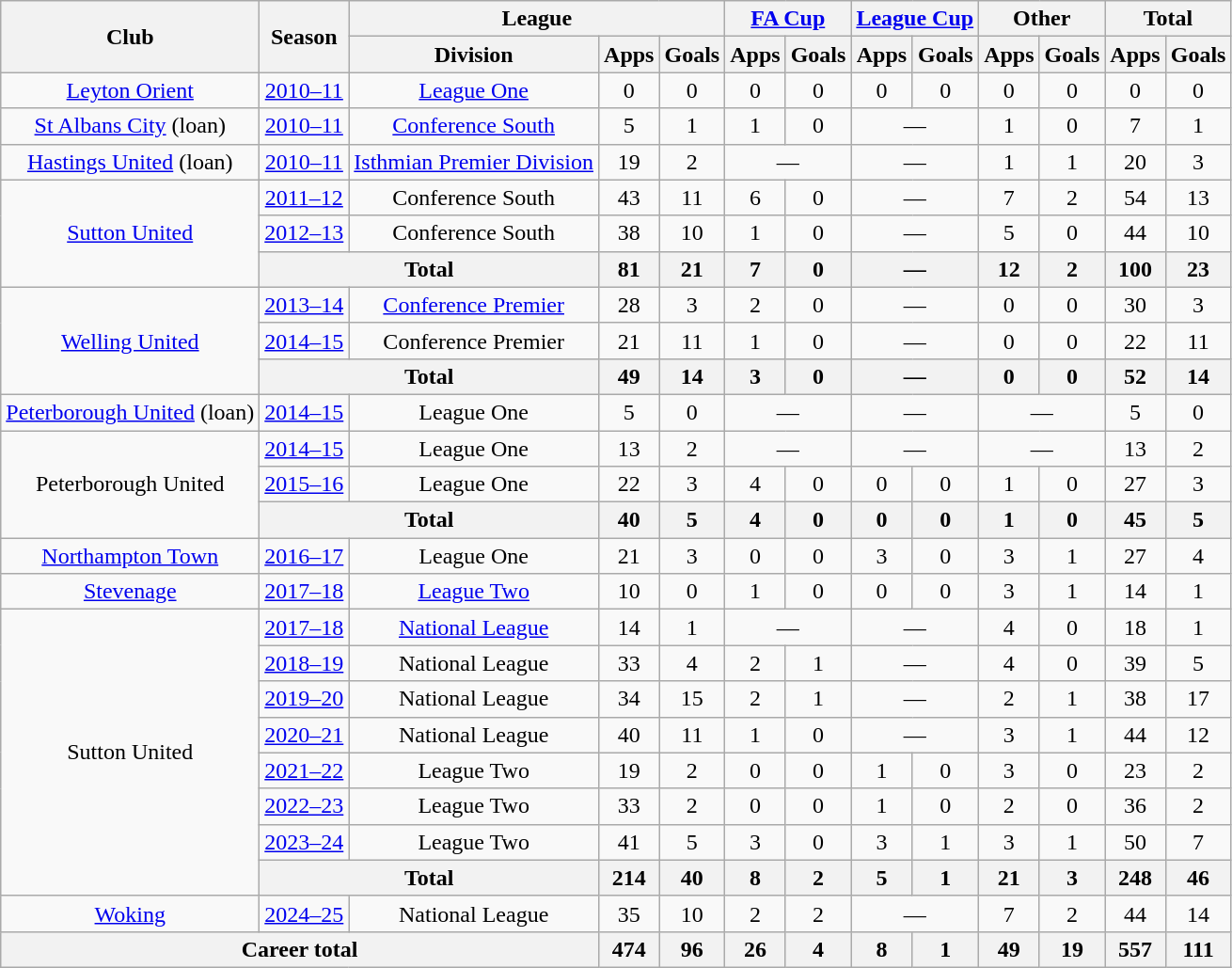<table class=wikitable style=text-align:center>
<tr>
<th rowspan=2>Club</th>
<th rowspan=2>Season</th>
<th colspan=3>League</th>
<th colspan=2><a href='#'>FA Cup</a></th>
<th colspan=2><a href='#'>League Cup</a></th>
<th colspan=2>Other</th>
<th colspan=2>Total</th>
</tr>
<tr>
<th>Division</th>
<th>Apps</th>
<th>Goals</th>
<th>Apps</th>
<th>Goals</th>
<th>Apps</th>
<th>Goals</th>
<th>Apps</th>
<th>Goals</th>
<th>Apps</th>
<th>Goals</th>
</tr>
<tr>
<td><a href='#'>Leyton Orient</a></td>
<td><a href='#'>2010–11</a></td>
<td><a href='#'>League One</a></td>
<td>0</td>
<td>0</td>
<td>0</td>
<td>0</td>
<td>0</td>
<td>0</td>
<td>0</td>
<td>0</td>
<td>0</td>
<td>0</td>
</tr>
<tr>
<td><a href='#'>St Albans City</a> (loan)</td>
<td><a href='#'>2010–11</a></td>
<td><a href='#'>Conference South</a></td>
<td>5</td>
<td>1</td>
<td>1</td>
<td>0</td>
<td colspan=2>—</td>
<td>1</td>
<td>0</td>
<td>7</td>
<td>1</td>
</tr>
<tr>
<td><a href='#'>Hastings United</a> (loan)</td>
<td><a href='#'>2010–11</a></td>
<td><a href='#'>Isthmian Premier Division</a></td>
<td>19</td>
<td>2</td>
<td colspan=2>—</td>
<td colspan=2>—</td>
<td>1</td>
<td>1</td>
<td>20</td>
<td>3</td>
</tr>
<tr>
<td rowspan=3><a href='#'>Sutton United</a></td>
<td><a href='#'>2011–12</a></td>
<td>Conference South</td>
<td>43</td>
<td>11</td>
<td>6</td>
<td>0</td>
<td colspan=2>—</td>
<td>7</td>
<td>2</td>
<td>54</td>
<td>13</td>
</tr>
<tr>
<td><a href='#'>2012–13</a></td>
<td>Conference South</td>
<td>38</td>
<td>10</td>
<td>1</td>
<td>0</td>
<td colspan=2>—</td>
<td>5</td>
<td>0</td>
<td>44</td>
<td>10</td>
</tr>
<tr>
<th colspan=2>Total</th>
<th>81</th>
<th>21</th>
<th>7</th>
<th>0</th>
<th colspan=2>—</th>
<th>12</th>
<th>2</th>
<th>100</th>
<th>23</th>
</tr>
<tr>
<td rowspan=3><a href='#'>Welling United</a></td>
<td><a href='#'>2013–14</a></td>
<td><a href='#'>Conference Premier</a></td>
<td>28</td>
<td>3</td>
<td>2</td>
<td>0</td>
<td colspan=2>—</td>
<td>0</td>
<td>0</td>
<td>30</td>
<td>3</td>
</tr>
<tr>
<td><a href='#'>2014–15</a></td>
<td>Conference Premier</td>
<td>21</td>
<td>11</td>
<td>1</td>
<td>0</td>
<td colspan=2>—</td>
<td>0</td>
<td>0</td>
<td>22</td>
<td>11</td>
</tr>
<tr>
<th colspan=2>Total</th>
<th>49</th>
<th>14</th>
<th>3</th>
<th>0</th>
<th colspan=2>—</th>
<th>0</th>
<th>0</th>
<th>52</th>
<th>14</th>
</tr>
<tr>
<td><a href='#'>Peterborough United</a> (loan)</td>
<td><a href='#'>2014–15</a></td>
<td>League One</td>
<td>5</td>
<td>0</td>
<td colspan=2>—</td>
<td colspan=2>—</td>
<td colspan=2>—</td>
<td>5</td>
<td>0</td>
</tr>
<tr>
<td rowspan=3>Peterborough United</td>
<td><a href='#'>2014–15</a></td>
<td>League One</td>
<td>13</td>
<td>2</td>
<td colspan=2>—</td>
<td colspan=2>—</td>
<td colspan=2>—</td>
<td>13</td>
<td>2</td>
</tr>
<tr>
<td><a href='#'>2015–16</a></td>
<td>League One</td>
<td>22</td>
<td>3</td>
<td>4</td>
<td>0</td>
<td>0</td>
<td>0</td>
<td>1</td>
<td>0</td>
<td>27</td>
<td>3</td>
</tr>
<tr>
<th colspan=2>Total</th>
<th>40</th>
<th>5</th>
<th>4</th>
<th>0</th>
<th>0</th>
<th>0</th>
<th>1</th>
<th>0</th>
<th>45</th>
<th>5</th>
</tr>
<tr>
<td><a href='#'>Northampton Town</a></td>
<td><a href='#'>2016–17</a></td>
<td>League One</td>
<td>21</td>
<td>3</td>
<td>0</td>
<td>0</td>
<td>3</td>
<td>0</td>
<td>3</td>
<td>1</td>
<td>27</td>
<td>4</td>
</tr>
<tr>
<td><a href='#'>Stevenage</a></td>
<td><a href='#'>2017–18</a></td>
<td><a href='#'>League Two</a></td>
<td>10</td>
<td>0</td>
<td>1</td>
<td>0</td>
<td>0</td>
<td>0</td>
<td>3</td>
<td>1</td>
<td>14</td>
<td>1</td>
</tr>
<tr>
<td rowspan=8>Sutton United</td>
<td><a href='#'>2017–18</a></td>
<td><a href='#'>National League</a></td>
<td>14</td>
<td>1</td>
<td colspan=2>—</td>
<td colspan=2>—</td>
<td>4</td>
<td>0</td>
<td>18</td>
<td>1</td>
</tr>
<tr>
<td><a href='#'>2018–19</a></td>
<td>National League</td>
<td>33</td>
<td>4</td>
<td>2</td>
<td>1</td>
<td colspan=2>—</td>
<td>4</td>
<td>0</td>
<td>39</td>
<td>5</td>
</tr>
<tr>
<td><a href='#'>2019–20</a></td>
<td>National League</td>
<td>34</td>
<td>15</td>
<td>2</td>
<td>1</td>
<td colspan=2>—</td>
<td>2</td>
<td>1</td>
<td>38</td>
<td>17</td>
</tr>
<tr>
<td><a href='#'>2020–21</a></td>
<td>National League</td>
<td>40</td>
<td>11</td>
<td>1</td>
<td>0</td>
<td colspan=2>—</td>
<td>3</td>
<td>1</td>
<td>44</td>
<td>12</td>
</tr>
<tr>
<td><a href='#'>2021–22</a></td>
<td>League Two</td>
<td>19</td>
<td>2</td>
<td>0</td>
<td>0</td>
<td>1</td>
<td>0</td>
<td>3</td>
<td>0</td>
<td>23</td>
<td>2</td>
</tr>
<tr>
<td><a href='#'>2022–23</a></td>
<td>League Two</td>
<td>33</td>
<td>2</td>
<td>0</td>
<td>0</td>
<td>1</td>
<td>0</td>
<td>2</td>
<td>0</td>
<td>36</td>
<td>2</td>
</tr>
<tr>
<td><a href='#'>2023–24</a></td>
<td>League Two</td>
<td>41</td>
<td>5</td>
<td>3</td>
<td>0</td>
<td>3</td>
<td>1</td>
<td>3</td>
<td>1</td>
<td>50</td>
<td>7</td>
</tr>
<tr>
<th colspan=2>Total</th>
<th>214</th>
<th>40</th>
<th>8</th>
<th>2</th>
<th>5</th>
<th>1</th>
<th>21</th>
<th>3</th>
<th>248</th>
<th>46</th>
</tr>
<tr>
<td><a href='#'>Woking</a></td>
<td><a href='#'>2024–25</a></td>
<td>National League</td>
<td>35</td>
<td>10</td>
<td>2</td>
<td>2</td>
<td colspan=2>—</td>
<td>7</td>
<td>2</td>
<td>44</td>
<td>14</td>
</tr>
<tr>
<th colspan=3>Career total</th>
<th>474</th>
<th>96</th>
<th>26</th>
<th>4</th>
<th>8</th>
<th>1</th>
<th>49</th>
<th>19</th>
<th>557</th>
<th>111</th>
</tr>
</table>
